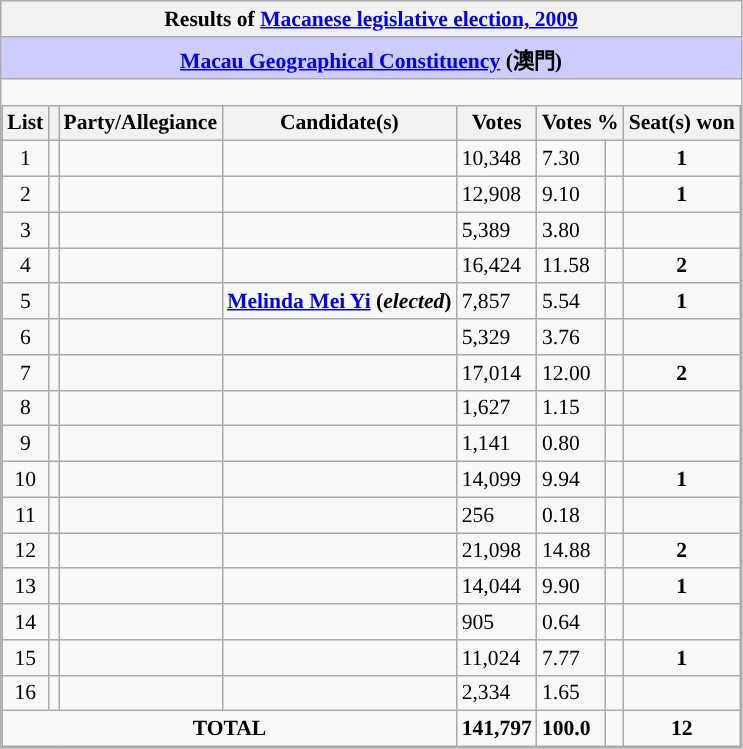<table class="wikitable mw-collapsible" style="font-size:90%">
<tr>
<th colspan ="9">Results of <a href='#'>Macanese legislative election, 2009</a></th>
</tr>
<tr style="text-align:center; background:#ccf; font-weight:bold; vertical-align:bottom;">
<td colspan = "8"><strong><a href='#'>Macau Geographical Constituency</a> (澳門)</strong></td>
</tr>
<tr>
<td style="padding:0; border:none;"><br><table class="wikitable sortable" style="margin:0; width:100%;">
<tr>
<th>List </th>
<th class="unsortable"></th>
<th>Party/Allegiance</th>
<th>Candidate(s)</th>
<th>Votes</th>
<th class="unsortable" colspan=2>Votes %</th>
<th>Seat(s) won</th>
</tr>
<tr>
<td style="text-align:center;">1</td>
<td style="background-color:"></td>
<td><sub></sub></td>
<td></td>
<td>10,348</td>
<td>7.30</td>
<td><div><div> </div></div></td>
<td style="text-align:center;"><strong>1</strong></td>
</tr>
<tr>
<td style="text-align:center;">2</td>
<td style="background-color:"></td>
<td><sub></sub></td>
<td></td>
<td>12,908</td>
<td>9.10</td>
<td><div><div> </div></div></td>
<td style="text-align:center;"><strong>1</strong></td>
</tr>
<tr>
<td style="text-align:center;">3</td>
<td style="background-color:"></td>
<td><sub></sub></td>
<td></td>
<td>5,389</td>
<td>3.80</td>
<td><div><div> </div></div></td>
<td style="text-align:center;"></td>
</tr>
<tr>
<td style="text-align:center;">4</td>
<td style="background-color:"></td>
<td><sub></sub></td>
<td></td>
<td>16,424</td>
<td>11.58</td>
<td><div><div> </div></div></td>
<td style="text-align:center;"><strong>2</strong></td>
</tr>
<tr>
<td style="text-align:center;">5</td>
<td style="background-color:"></td>
<td><sub></sub></td>
<td><strong><a href='#'>Melinda  Mei Yi</a> (<em>elected</em>)</strong></td>
<td>7,857</td>
<td>5.54</td>
<td><div><div> </div></div></td>
<td style="text-align:center;"><strong>1</strong></td>
</tr>
<tr>
<td style="text-align:center;">6</td>
<td style="background-color:"></td>
<td><sub></sub></td>
<td></td>
<td>5,329</td>
<td>3.76</td>
<td><div><div> </div></div></td>
<td style="text-align:center;"></td>
</tr>
<tr>
<td style="text-align:center;">7</td>
<td style="background-color:"></td>
<td><sub></sub></td>
<td></td>
<td>17,014</td>
<td>12.00</td>
<td><div><div> </div></div></td>
<td style="text-align:center;"><strong>2</strong></td>
</tr>
<tr>
<td style="text-align:center;">8</td>
<td style="background-color:"></td>
<td><sub></sub></td>
<td></td>
<td>1,627</td>
<td>1.15</td>
<td><div><div> </div></div></td>
<td style="text-align:center;"></td>
</tr>
<tr>
<td style="text-align:center;">9</td>
<td style="background-color:"></td>
<td><sub></sub></td>
<td></td>
<td>1,141</td>
<td>0.80</td>
<td><div><div> </div></div></td>
<td style="text-align:center;"></td>
</tr>
<tr>
<td style="text-align:center;">10</td>
<td style="background-color:"></td>
<td><sub></sub></td>
<td></td>
<td>14,099</td>
<td>9.94</td>
<td><div><div> </div></div></td>
<td style="text-align:center;"><strong>1</strong></td>
</tr>
<tr>
<td style="text-align:center;">11</td>
<td style="background-color:"></td>
<td><sub></sub></td>
<td></td>
<td>256</td>
<td>0.18</td>
<td><div><div> </div></div></td>
<td style="text-align:center;"></td>
</tr>
<tr>
<td style="text-align:center;">12</td>
<td style="background-color:"></td>
<td><sub></sub></td>
<td></td>
<td>21,098</td>
<td>14.88</td>
<td><div><div> </div></div></td>
<td style="text-align:center;"><strong>2</strong></td>
</tr>
<tr>
<td style="text-align:center;">13</td>
<td style="background-color:"></td>
<td><sub></sub></td>
<td></td>
<td>14,044</td>
<td>9.90</td>
<td><div><div> </div></div></td>
<td style="text-align:center;"><strong>1</strong></td>
</tr>
<tr>
<td style="text-align:center;">14</td>
<td style="background-color:"></td>
<td><sub></sub></td>
<td></td>
<td>905</td>
<td>0.64</td>
<td><div><div> </div></div></td>
<td style="text-align:center;"></td>
</tr>
<tr>
<td style="text-align:center;">15</td>
<td style="background-color:"></td>
<td><sub></sub></td>
<td></td>
<td>11,024</td>
<td>7.77</td>
<td><div><div> </div></div></td>
<td style="text-align:center;"><strong>1</strong></td>
</tr>
<tr>
<td style="text-align:center;">16</td>
<td style="background-color:"></td>
<td><sub></sub></td>
<td></td>
<td>2,334</td>
<td>1.65</td>
<td><div><div> </div></div></td>
<td style="text-align:center;"></td>
</tr>
<tr>
<td colspan = "4" style="text-align:center;"><strong>TOTAL</strong></td>
<td><strong>141,797</strong></td>
<td><strong>100.0</strong></td>
<td><div><div> </div></div></td>
<td style="text-align:center;"><strong>12</strong></td>
</tr>
</table>
</td>
</tr>
</table>
